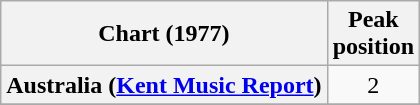<table class="wikitable sortable plainrowheaders">
<tr>
<th scope="col">Chart (1977)</th>
<th scope="col">Peak<br>position</th>
</tr>
<tr>
<th scope="row">Australia (<a href='#'>Kent Music Report</a>)</th>
<td style="text-align:center;">2</td>
</tr>
<tr>
</tr>
</table>
